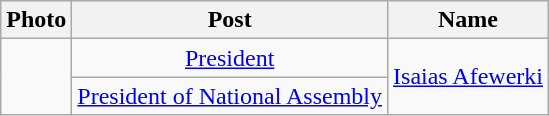<table class="wikitable" style="text-align:center">
<tr>
<th>Photo</th>
<th>Post</th>
<th>Name</th>
</tr>
<tr>
<td rowspan="2"></td>
<td><a href='#'>President</a></td>
<td rowspan="2"><a href='#'>Isaias Afewerki</a></td>
</tr>
<tr>
<td><a href='#'>President of National Assembly</a></td>
</tr>
</table>
